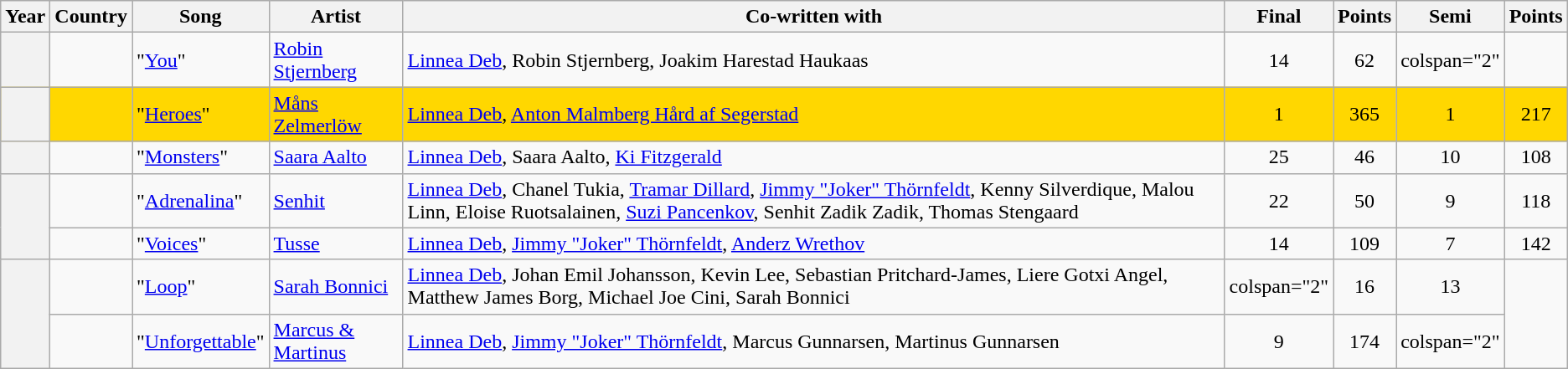<table class="sortable wikitable plainrowheaders">
<tr>
<th scope="col">Year</th>
<th scope="col">Country</th>
<th scope="col">Song</th>
<th scope="col">Artist</th>
<th scope="col">Co-written with</th>
<th scope="col">Final</th>
<th scope="col">Points</th>
<th scope="col">Semi</th>
<th scope="col">Points</th>
</tr>
<tr>
<th scope="row" style="text-align:center;"></th>
<td></td>
<td>"<a href='#'>You</a>"</td>
<td><a href='#'>Robin Stjernberg</a></td>
<td><a href='#'>Linnea Deb</a>, Robin Stjernberg, Joakim Harestad Haukaas</td>
<td align="center">14</td>
<td align="center">62</td>
<td>colspan="2" </td>
</tr>
<tr style="background:gold;">
<th scope="row" style="text-align:center;"></th>
<td></td>
<td>"<a href='#'>Heroes</a>"</td>
<td><a href='#'>Måns Zelmerlöw</a></td>
<td><a href='#'>Linnea Deb</a>, <a href='#'>Anton Malmberg Hård af Segerstad</a></td>
<td align="center">1</td>
<td align="center">365</td>
<td align="center">1</td>
<td align="center">217</td>
</tr>
<tr>
<th scope="row" style="text-align:center;"></th>
<td></td>
<td>"<a href='#'>Monsters</a>"</td>
<td><a href='#'>Saara Aalto</a></td>
<td><a href='#'>Linnea Deb</a>, Saara Aalto, <a href='#'>Ki Fitzgerald</a></td>
<td align=center>25</td>
<td align=center>46</td>
<td align=center>10</td>
<td align=center>108</td>
</tr>
<tr>
<th rowspan="2" scope="row" style="text-align:center;"></th>
<td></td>
<td>"<a href='#'>Adrenalina</a>"</td>
<td><a href='#'>Senhit</a></td>
<td><a href='#'>Linnea Deb</a>, Chanel Tukia, <a href='#'>Tramar Dillard</a>, <a href='#'>Jimmy "Joker" Thörnfeldt</a>, Kenny Silverdique, Malou Linn, Eloise Ruotsalainen, <a href='#'>Suzi Pancenkov</a>, Senhit Zadik Zadik, Thomas Stengaard</td>
<td align=center>22</td>
<td align=center>50</td>
<td align=center>9</td>
<td align=center>118</td>
</tr>
<tr>
<td></td>
<td>"<a href='#'>Voices</a>"</td>
<td><a href='#'>Tusse</a></td>
<td><a href='#'>Linnea Deb</a>, <a href='#'>Jimmy "Joker" Thörnfeldt</a>, <a href='#'>Anderz Wrethov</a></td>
<td align=center>14</td>
<td align=center>109</td>
<td align=center>7</td>
<td align=center>142</td>
</tr>
<tr>
<th rowspan="2" scope="row" style="text-align:center;"></th>
<td></td>
<td>"<a href='#'>Loop</a>"</td>
<td><a href='#'>Sarah Bonnici</a></td>
<td><a href='#'>Linnea Deb</a>, Johan Emil Johansson, Kevin Lee, Sebastian Pritchard-James, Liere Gotxi Angel, Matthew James Borg, Michael Joe Cini, Sarah Bonnici</td>
<td>colspan="2" </td>
<td align="center">16</td>
<td align="center">13</td>
</tr>
<tr>
<td></td>
<td>"<a href='#'>Unforgettable</a>"</td>
<td><a href='#'>Marcus & Martinus</a></td>
<td><a href='#'>Linnea Deb</a>, <a href='#'>Jimmy "Joker" Thörnfeldt</a>, Marcus Gunnarsen, Martinus Gunnarsen</td>
<td align=center>9</td>
<td align=center>174</td>
<td>colspan="2" </td>
</tr>
</table>
